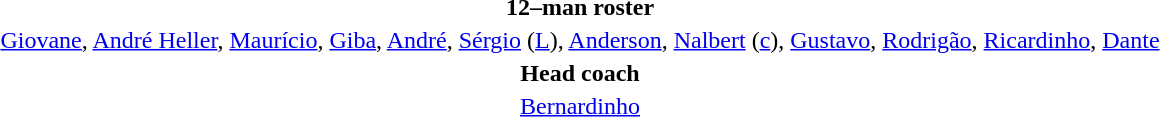<table style="text-align:center; margin-top:2em; margin-left:auto; margin-right:auto">
<tr>
<td><strong>12–man roster</strong></td>
</tr>
<tr>
<td><a href='#'>Giovane</a>, <a href='#'>André Heller</a>, <a href='#'>Maurício</a>, <a href='#'>Giba</a>, <a href='#'>André</a>, <a href='#'>Sérgio</a> (<a href='#'>L</a>), <a href='#'>Anderson</a>, <a href='#'>Nalbert</a> (<a href='#'>c</a>), <a href='#'>Gustavo</a>, <a href='#'>Rodrigão</a>, <a href='#'>Ricardinho</a>, <a href='#'>Dante</a></td>
</tr>
<tr>
<td><strong>Head coach</strong></td>
</tr>
<tr>
<td><a href='#'>Bernardinho</a></td>
</tr>
</table>
